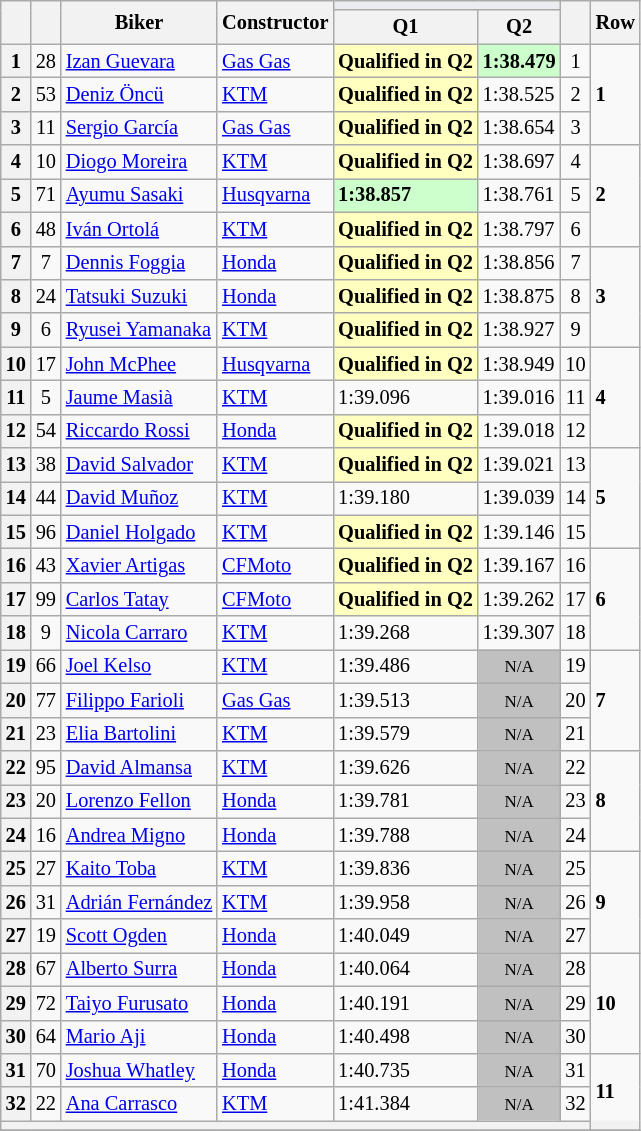<table class="wikitable sortable" style="font-size: 85%;">
<tr>
<th rowspan="2"></th>
<th rowspan="2"></th>
<th rowspan="2">Biker</th>
<th rowspan="2">Constructor</th>
<th colspan="2" style="background:#eaecf0; text-align:center;"></th>
<th rowspan="2"></th>
<th rowspan="2">Row</th>
</tr>
<tr>
<th scope="col">Q1</th>
<th scope="col">Q2</th>
</tr>
<tr>
<th scope="row">1</th>
<td align="center">28</td>
<td> <a href='#'>Izan Guevara</a></td>
<td><a href='#'>Gas Gas</a></td>
<td style="background:#ffffbf;"><strong>Qualified in Q2</strong></td>
<td style="background:#ccffcc;"><strong>1:38.479</strong></td>
<td align="center">1</td>
<td rowspan="3"><strong>1</strong></td>
</tr>
<tr>
<th scope="row">2</th>
<td align="center">53</td>
<td> <a href='#'>Deniz Öncü</a></td>
<td><a href='#'>KTM</a></td>
<td style="background:#ffffbf;"><strong>Qualified in Q2</strong></td>
<td>1:38.525</td>
<td align="center">2</td>
</tr>
<tr>
<th scope="row">3</th>
<td align="center">11</td>
<td> <a href='#'>Sergio García</a></td>
<td><a href='#'>Gas Gas</a></td>
<td style="background:#ffffbf;"><strong>Qualified in Q2</strong></td>
<td>1:38.654</td>
<td align="center">3</td>
</tr>
<tr>
<th scope="row">4</th>
<td align="center">10</td>
<td> <a href='#'>Diogo Moreira</a></td>
<td><a href='#'>KTM</a></td>
<td style="background:#ffffbf;"><strong>Qualified in Q2</strong></td>
<td>1:38.697</td>
<td align="center">4</td>
<td rowspan="3"><strong>2</strong></td>
</tr>
<tr>
<th scope="row">5</th>
<td align="center">71</td>
<td> <a href='#'>Ayumu Sasaki</a></td>
<td><a href='#'>Husqvarna</a></td>
<td style="background:#ccffcc;"><strong>1:38.857</strong></td>
<td>1:38.761</td>
<td align="center">5</td>
</tr>
<tr>
<th scope="row">6</th>
<td align="center">48</td>
<td> <a href='#'>Iván Ortolá</a></td>
<td><a href='#'>KTM</a></td>
<td style="background:#ffffbf;"><strong>Qualified in Q2</strong></td>
<td>1:38.797</td>
<td align="center">6</td>
</tr>
<tr>
<th scope="row">7</th>
<td align="center">7</td>
<td> <a href='#'>Dennis Foggia</a></td>
<td><a href='#'>Honda</a></td>
<td style="background:#ffffbf;"><strong>Qualified in Q2</strong></td>
<td>1:38.856</td>
<td align="center">7</td>
<td rowspan="3"><strong>3</strong></td>
</tr>
<tr>
<th scope="row">8</th>
<td align="center">24</td>
<td> <a href='#'>Tatsuki Suzuki</a></td>
<td><a href='#'>Honda</a></td>
<td style="background:#ffffbf;"><strong>Qualified in Q2</strong></td>
<td>1:38.875</td>
<td align="center">8</td>
</tr>
<tr>
<th scope="row">9</th>
<td align="center">6</td>
<td> <a href='#'>Ryusei Yamanaka</a></td>
<td><a href='#'>KTM</a></td>
<td style="background:#ffffbf;"><strong>Qualified in Q2</strong></td>
<td>1:38.927</td>
<td align="center">9</td>
</tr>
<tr>
<th scope="row">10</th>
<td align="center">17</td>
<td> <a href='#'>John McPhee</a></td>
<td><a href='#'>Husqvarna</a></td>
<td style="background:#ffffbf;"><strong>Qualified in Q2</strong></td>
<td>1:38.949</td>
<td align="center">10</td>
<td rowspan="3"><strong>4</strong></td>
</tr>
<tr>
<th scope="row">11</th>
<td align="center">5</td>
<td> <a href='#'>Jaume Masià</a></td>
<td><a href='#'>KTM</a></td>
<td>1:39.096</td>
<td>1:39.016</td>
<td align="center">11</td>
</tr>
<tr>
<th scope="row">12</th>
<td align="center">54</td>
<td> <a href='#'>Riccardo Rossi</a></td>
<td><a href='#'>Honda</a></td>
<td style="background:#ffffbf;"><strong>Qualified in Q2</strong></td>
<td>1:39.018</td>
<td align="center">12</td>
</tr>
<tr>
<th scope="row">13</th>
<td align="center">38</td>
<td> <a href='#'>David Salvador</a></td>
<td><a href='#'>KTM</a></td>
<td style="background:#ffffbf;"><strong>Qualified in Q2</strong></td>
<td>1:39.021</td>
<td align="center">13</td>
<td rowspan="3"><strong>5</strong></td>
</tr>
<tr>
<th scope="row">14</th>
<td align="center">44</td>
<td> <a href='#'>David Muñoz</a></td>
<td><a href='#'>KTM</a></td>
<td>1:39.180</td>
<td>1:39.039</td>
<td align="center">14</td>
</tr>
<tr>
<th scope="row">15</th>
<td align="center">96</td>
<td> <a href='#'>Daniel Holgado</a></td>
<td><a href='#'>KTM</a></td>
<td style="background:#ffffbf;"><strong>Qualified in Q2</strong></td>
<td>1:39.146</td>
<td align="center">15</td>
</tr>
<tr>
<th scope="row">16</th>
<td align="center">43</td>
<td> <a href='#'>Xavier Artigas</a></td>
<td><a href='#'>CFMoto</a></td>
<td style="background:#ffffbf;"><strong>Qualified in Q2</strong></td>
<td>1:39.167</td>
<td align="center">16</td>
<td rowspan="3"><strong>6</strong></td>
</tr>
<tr>
<th scope="row">17</th>
<td align="center">99</td>
<td> <a href='#'>Carlos Tatay</a></td>
<td><a href='#'>CFMoto</a></td>
<td style="background:#ffffbf;"><strong>Qualified in Q2</strong></td>
<td>1:39.262</td>
<td align="center">17</td>
</tr>
<tr>
<th scope="row">18</th>
<td align="center">9</td>
<td> <a href='#'>Nicola Carraro</a></td>
<td><a href='#'>KTM</a></td>
<td>1:39.268</td>
<td>1:39.307</td>
<td align="center">18</td>
</tr>
<tr>
<th scope="row">19</th>
<td align="center">66</td>
<td> <a href='#'>Joel Kelso</a></td>
<td><a href='#'>KTM</a></td>
<td>1:39.486</td>
<td style="background: silver" align="center" data-sort-value="19"><small>N/A</small></td>
<td align="center">19</td>
<td rowspan="3"><strong>7</strong></td>
</tr>
<tr>
<th scope="row">20</th>
<td align="center">77</td>
<td> <a href='#'>Filippo Farioli</a></td>
<td><a href='#'>Gas Gas</a></td>
<td>1:39.513</td>
<td style="background: silver" align="center" data-sort-value="20"><small>N/A</small></td>
<td align="center">20</td>
</tr>
<tr>
<th scope="row">21</th>
<td align="center">23</td>
<td> <a href='#'>Elia Bartolini</a></td>
<td><a href='#'>KTM</a></td>
<td>1:39.579</td>
<td style="background: silver" align="center" data-sort-value="21"><small>N/A</small></td>
<td align="center">21</td>
</tr>
<tr>
<th scope="row">22</th>
<td align="center">95</td>
<td> <a href='#'>David Almansa</a></td>
<td><a href='#'>KTM</a></td>
<td>1:39.626</td>
<td style="background: silver" align="center" data-sort-value="22"><small>N/A</small></td>
<td align="center">22</td>
<td rowspan="3"><strong>8</strong></td>
</tr>
<tr>
<th scope="row">23</th>
<td align="center">20</td>
<td> <a href='#'>Lorenzo Fellon</a></td>
<td><a href='#'>Honda</a></td>
<td>1:39.781</td>
<td style="background: silver" align="center" data-sort-value="23"><small>N/A</small></td>
<td align="center">23</td>
</tr>
<tr>
<th scope="row">24</th>
<td align="center">16</td>
<td> <a href='#'>Andrea Migno</a></td>
<td><a href='#'>Honda</a></td>
<td>1:39.788</td>
<td style="background: silver" align="center" data-sort-value="25"><small>N/A</small></td>
<td align="center">24</td>
</tr>
<tr>
<th scope="row">25</th>
<td align="center">27</td>
<td> <a href='#'>Kaito Toba</a></td>
<td><a href='#'>KTM</a></td>
<td>1:39.836</td>
<td style="background: silver" align="center" data-sort-value="26"><small>N/A</small></td>
<td align="center">25</td>
<td rowspan="3"><strong>9</strong></td>
</tr>
<tr>
<th scope="row">26</th>
<td align="center">31</td>
<td> <a href='#'>Adrián Fernández</a></td>
<td><a href='#'>KTM</a></td>
<td>1:39.958</td>
<td style="background: silver" align="center" data-sort-value="27"><small>N/A</small></td>
<td align="center">26</td>
</tr>
<tr>
<th scope="row">27</th>
<td align="center">19</td>
<td> <a href='#'>Scott Ogden</a></td>
<td><a href='#'>Honda</a></td>
<td>1:40.049</td>
<td style="background: silver" align="center" data-sort-value="28"><small>N/A</small></td>
<td align="center">27</td>
</tr>
<tr>
<th scope="row">28</th>
<td align="center">67</td>
<td> <a href='#'>Alberto Surra</a></td>
<td><a href='#'>Honda</a></td>
<td>1:40.064</td>
<td style="background: silver" align="center" data-sort-value="29"><small>N/A</small></td>
<td align="center">28</td>
<td rowspan="3"><strong>10</strong></td>
</tr>
<tr>
<th scope="row">29</th>
<td align="center">72</td>
<td> <a href='#'>Taiyo Furusato</a></td>
<td><a href='#'>Honda</a></td>
<td>1:40.191</td>
<td style="background: silver" align="center" data-sort-value="29"><small>N/A</small></td>
<td align="center">29</td>
</tr>
<tr>
<th scope="row">30</th>
<td align="center">64</td>
<td> <a href='#'>Mario Aji</a></td>
<td><a href='#'>Honda</a></td>
<td>1:40.498</td>
<td style="background: silver" align="center" data-sort-value="30"><small>N/A</small></td>
<td align="center">30</td>
</tr>
<tr>
<th scope="row">31</th>
<td align="center">70</td>
<td> <a href='#'>Joshua Whatley</a></td>
<td><a href='#'>Honda</a></td>
<td>1:40.735</td>
<td style="background: silver" align="center" data-sort-value="30"><small>N/A</small></td>
<td align="center">31</td>
<td rowspan="3"><strong>11</strong></td>
</tr>
<tr>
<th scope="row">32</th>
<td align="center">22</td>
<td> <a href='#'>Ana Carrasco</a></td>
<td><a href='#'>KTM</a></td>
<td>1:41.384</td>
<td style="background: silver" align="center" data-sort-value="29"><small>N/A</small></td>
<td align="center">32</td>
</tr>
<tr>
<th colspan="8"></th>
</tr>
<tr>
</tr>
</table>
